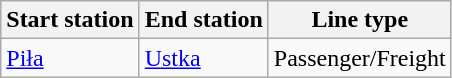<table class="wikitable">
<tr>
<th>Start station</th>
<th>End station</th>
<th>Line type</th>
</tr>
<tr>
<td><a href='#'>Piła</a></td>
<td><a href='#'>Ustka</a></td>
<td>Passenger/Freight</td>
</tr>
</table>
